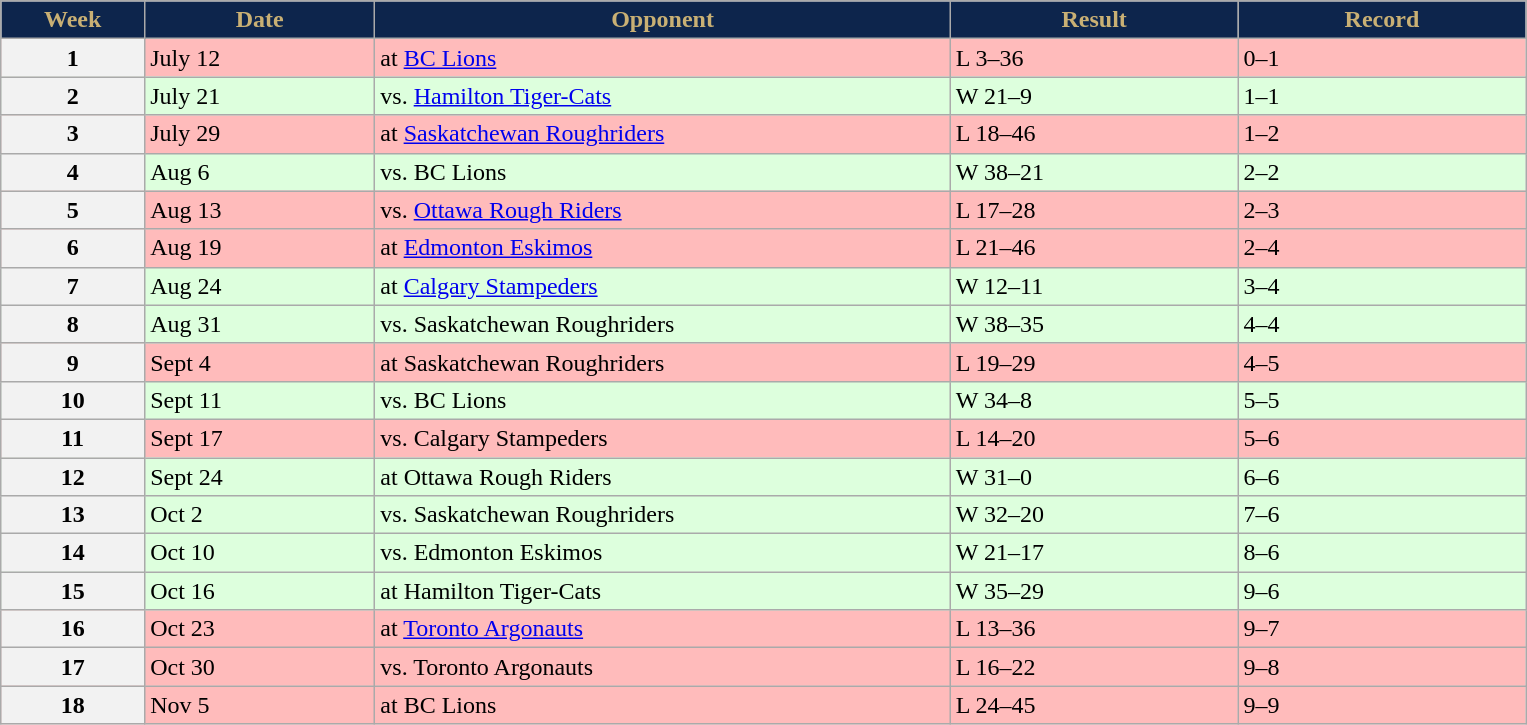<table class="wikitable sortable">
<tr>
<th style="background:#0d254c;color:#c9b074;"  width="5%">Week</th>
<th style="background:#0d254c;color:#c9b074;"  width="8%">Date</th>
<th style="background:#0d254c;color:#c9b074;"  width="20%">Opponent</th>
<th style="background:#0d254c;color:#c9b074;"  width="10%">Result</th>
<th style="background:#0d254c;color:#c9b074;"  width="10%">Record</th>
</tr>
<tr style="background:#ffbbbb">
<th>1</th>
<td>July 12</td>
<td>at <a href='#'>BC Lions</a></td>
<td>L 3–36</td>
<td>0–1</td>
</tr>
<tr style="background:#ddffdd">
<th>2</th>
<td>July 21</td>
<td>vs. <a href='#'>Hamilton Tiger-Cats</a></td>
<td>W 21–9</td>
<td>1–1</td>
</tr>
<tr style="background:#ffbbbb">
<th>3</th>
<td>July 29</td>
<td>at <a href='#'>Saskatchewan Roughriders</a></td>
<td>L 18–46</td>
<td>1–2</td>
</tr>
<tr style="background:#ddffdd">
<th>4</th>
<td>Aug 6</td>
<td>vs. BC Lions</td>
<td>W 38–21</td>
<td>2–2</td>
</tr>
<tr style="background:#ffbbbb">
<th>5</th>
<td>Aug 13</td>
<td>vs. <a href='#'>Ottawa Rough Riders</a></td>
<td>L 17–28</td>
<td>2–3</td>
</tr>
<tr style="background:#ffbbbb">
<th>6</th>
<td>Aug 19</td>
<td>at <a href='#'>Edmonton Eskimos</a></td>
<td>L 21–46</td>
<td>2–4</td>
</tr>
<tr style="background:#ddffdd">
<th>7</th>
<td>Aug 24</td>
<td>at <a href='#'>Calgary Stampeders</a></td>
<td>W 12–11</td>
<td>3–4</td>
</tr>
<tr style="background:#ddffdd">
<th>8</th>
<td>Aug 31</td>
<td>vs. Saskatchewan Roughriders</td>
<td>W 38–35</td>
<td>4–4</td>
</tr>
<tr style="background:#ffbbbb">
<th>9</th>
<td>Sept 4</td>
<td>at Saskatchewan Roughriders</td>
<td>L 19–29</td>
<td>4–5</td>
</tr>
<tr style="background:#ddffdd">
<th>10</th>
<td>Sept 11</td>
<td>vs. BC Lions</td>
<td>W 34–8</td>
<td>5–5</td>
</tr>
<tr style="background:#ffbbbb">
<th>11</th>
<td>Sept 17</td>
<td>vs. Calgary Stampeders</td>
<td>L 14–20</td>
<td>5–6</td>
</tr>
<tr style="background:#ddffdd">
<th>12</th>
<td>Sept 24</td>
<td>at Ottawa Rough Riders</td>
<td>W 31–0</td>
<td>6–6</td>
</tr>
<tr style="background:#ddffdd">
<th>13</th>
<td>Oct 2</td>
<td>vs. Saskatchewan Roughriders</td>
<td>W 32–20</td>
<td>7–6</td>
</tr>
<tr style="background:#ddffdd">
<th>14</th>
<td>Oct 10</td>
<td>vs. Edmonton Eskimos</td>
<td>W 21–17</td>
<td>8–6</td>
</tr>
<tr style="background:#ddffdd">
<th>15</th>
<td>Oct 16</td>
<td>at Hamilton Tiger-Cats</td>
<td>W 35–29</td>
<td>9–6</td>
</tr>
<tr style="background:#ffbbbb">
<th>16</th>
<td>Oct 23</td>
<td>at <a href='#'>Toronto Argonauts</a></td>
<td>L 13–36</td>
<td>9–7</td>
</tr>
<tr style="background:#ffbbbb">
<th>17</th>
<td>Oct 30</td>
<td>vs. Toronto Argonauts</td>
<td>L 16–22</td>
<td>9–8</td>
</tr>
<tr style="background:#ffbbbb">
<th>18</th>
<td>Nov 5</td>
<td>at BC Lions</td>
<td>L 24–45</td>
<td>9–9</td>
</tr>
</table>
